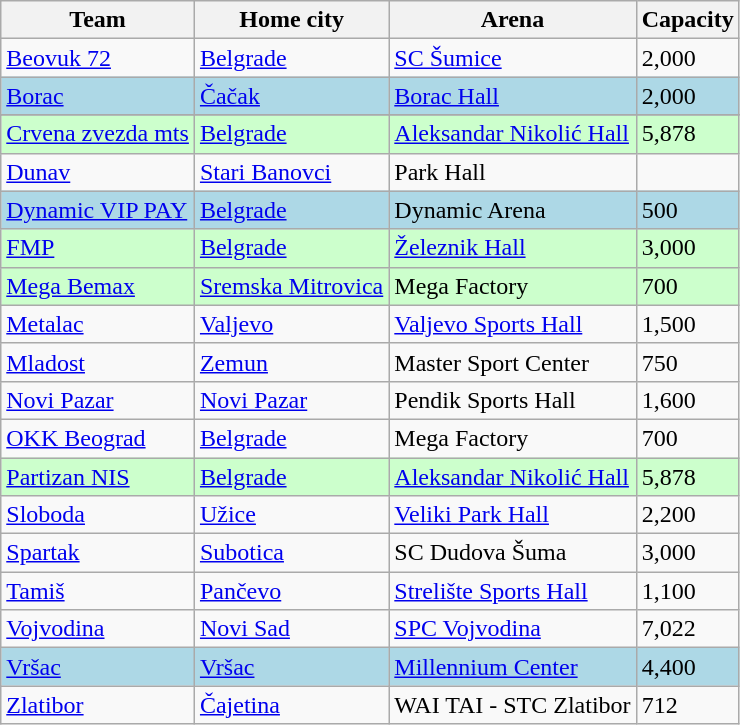<table class="wikitable">
<tr>
<th>Team</th>
<th>Home city</th>
<th>Arena</th>
<th>Capacity</th>
</tr>
<tr>
<td><a href='#'>Beovuk 72</a></td>
<td><a href='#'>Belgrade</a></td>
<td><a href='#'>SC Šumice</a></td>
<td>2,000</td>
</tr>
<tr bgcolor=lightblue>
<td><a href='#'>Borac</a></td>
<td><a href='#'>Čačak</a></td>
<td><a href='#'>Borac Hall</a></td>
<td>2,000</td>
</tr>
<tr>
</tr>
<tr bgcolor=ccffcc>
<td><a href='#'>Crvena zvezda mts</a></td>
<td><a href='#'>Belgrade</a></td>
<td><a href='#'>Aleksandar Nikolić Hall</a></td>
<td>5,878</td>
</tr>
<tr>
<td><a href='#'>Dunav</a></td>
<td><a href='#'>Stari Banovci</a></td>
<td>Park Hall</td>
<td></td>
</tr>
<tr bgcolor=lightblue>
<td><a href='#'>Dynamic VIP PAY</a></td>
<td><a href='#'>Belgrade</a></td>
<td>Dynamic Arena</td>
<td>500</td>
</tr>
<tr bgcolor=ccffcc>
<td><a href='#'>FMP</a></td>
<td><a href='#'>Belgrade</a></td>
<td><a href='#'>Železnik Hall</a></td>
<td>3,000</td>
</tr>
<tr bgcolor=ccffcc>
<td><a href='#'>Mega Bemax</a></td>
<td><a href='#'>Sremska Mitrovica</a></td>
<td>Mega Factory</td>
<td>700</td>
</tr>
<tr>
<td><a href='#'>Metalac</a></td>
<td><a href='#'>Valjevo</a></td>
<td><a href='#'>Valjevo Sports Hall</a></td>
<td>1,500</td>
</tr>
<tr>
<td><a href='#'>Mladost</a></td>
<td><a href='#'>Zemun</a></td>
<td>Master Sport Center</td>
<td>750</td>
</tr>
<tr>
<td><a href='#'>Novi Pazar</a></td>
<td><a href='#'>Novi Pazar</a></td>
<td>Pendik Sports Hall</td>
<td>1,600</td>
</tr>
<tr>
<td><a href='#'>OKK Beograd</a></td>
<td><a href='#'>Belgrade</a></td>
<td>Mega Factory</td>
<td>700</td>
</tr>
<tr bgcolor=ccffcc>
<td><a href='#'>Partizan NIS</a></td>
<td><a href='#'>Belgrade</a></td>
<td><a href='#'>Aleksandar Nikolić Hall</a></td>
<td>5,878</td>
</tr>
<tr>
<td><a href='#'>Sloboda</a></td>
<td><a href='#'>Užice</a></td>
<td><a href='#'>Veliki Park Hall</a></td>
<td>2,200</td>
</tr>
<tr>
<td><a href='#'>Spartak</a></td>
<td><a href='#'>Subotica</a></td>
<td>SC Dudova Šuma</td>
<td>3,000</td>
</tr>
<tr>
<td><a href='#'>Tamiš</a></td>
<td><a href='#'>Pančevo</a></td>
<td><a href='#'>Strelište Sports Hall</a></td>
<td>1,100</td>
</tr>
<tr>
<td><a href='#'>Vojvodina</a></td>
<td><a href='#'>Novi Sad</a></td>
<td><a href='#'>SPC Vojvodina</a></td>
<td>7,022</td>
</tr>
<tr bgcolor=lightblue>
<td><a href='#'>Vršac</a></td>
<td><a href='#'>Vršac</a></td>
<td><a href='#'>Millennium Center</a></td>
<td>4,400</td>
</tr>
<tr>
<td><a href='#'>Zlatibor</a></td>
<td><a href='#'>Čajetina</a></td>
<td>WAI TAI - STC Zlatibor</td>
<td>712</td>
</tr>
</table>
